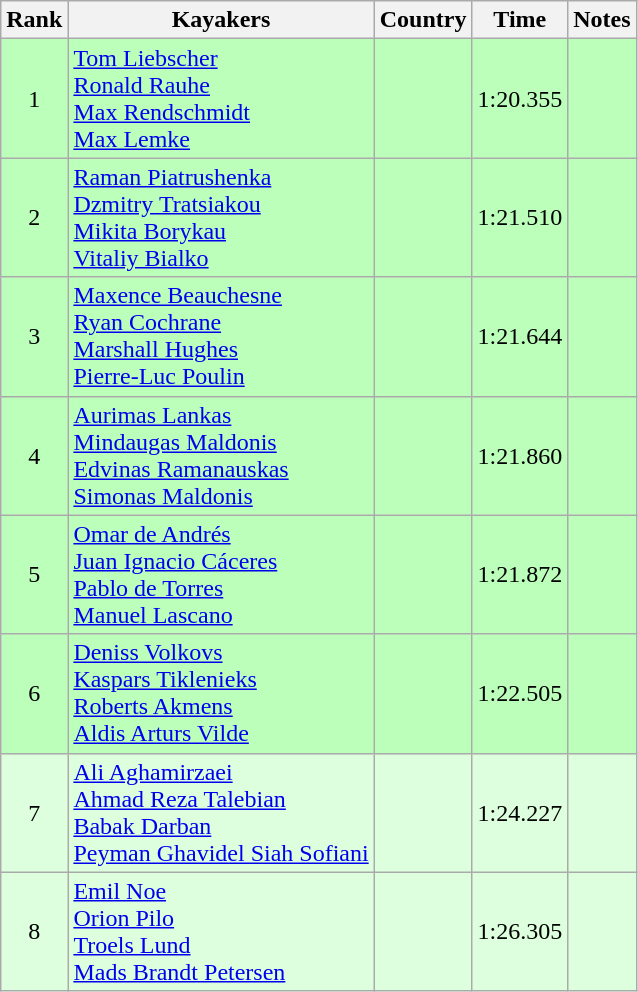<table class="wikitable" style="text-align:center">
<tr>
<th>Rank</th>
<th>Kayakers</th>
<th>Country</th>
<th>Time</th>
<th>Notes</th>
</tr>
<tr bgcolor=bbffbb>
<td>1</td>
<td align="left"><a href='#'>Tom Liebscher</a><br><a href='#'>Ronald Rauhe</a><br><a href='#'>Max Rendschmidt</a><br><a href='#'>Max Lemke</a></td>
<td align="left"></td>
<td>1:20.355</td>
<td></td>
</tr>
<tr bgcolor=bbffbb>
<td>2</td>
<td align="left"><a href='#'>Raman Piatrushenka</a><br><a href='#'>Dzmitry Tratsiakou</a><br><a href='#'>Mikita Borykau</a><br><a href='#'>Vitaliy Bialko</a></td>
<td align="left"></td>
<td>1:21.510</td>
<td></td>
</tr>
<tr bgcolor=bbffbb>
<td>3</td>
<td align="left"><a href='#'>Maxence Beauchesne</a><br><a href='#'>Ryan Cochrane</a><br><a href='#'>Marshall Hughes</a><br><a href='#'>Pierre-Luc Poulin</a></td>
<td align="left"></td>
<td>1:21.644</td>
<td></td>
</tr>
<tr bgcolor=bbffbb>
<td>4</td>
<td align="left"><a href='#'>Aurimas Lankas</a><br><a href='#'>Mindaugas Maldonis</a><br><a href='#'>Edvinas Ramanauskas</a><br><a href='#'>Simonas Maldonis</a></td>
<td align="left"></td>
<td>1:21.860</td>
<td></td>
</tr>
<tr bgcolor=bbffbb>
<td>5</td>
<td align="left"><a href='#'>Omar de Andrés</a><br><a href='#'>Juan Ignacio Cáceres</a><br><a href='#'>Pablo de Torres</a><br><a href='#'>Manuel Lascano</a></td>
<td align="left"></td>
<td>1:21.872</td>
<td></td>
</tr>
<tr bgcolor=bbffbb>
<td>6</td>
<td align="left"><a href='#'>Deniss Volkovs</a><br><a href='#'>Kaspars Tiklenieks</a><br><a href='#'>Roberts Akmens</a><br><a href='#'>Aldis Arturs Vilde</a></td>
<td align="left"></td>
<td>1:22.505</td>
<td></td>
</tr>
<tr bgcolor=ddffdd>
<td>7</td>
<td align="left"><a href='#'>Ali Aghamirzaei</a><br><a href='#'>Ahmad Reza Talebian</a><br><a href='#'>Babak Darban</a><br><a href='#'>Peyman Ghavidel Siah Sofiani</a></td>
<td align="left"></td>
<td>1:24.227</td>
<td></td>
</tr>
<tr bgcolor=ddffdd>
<td>8</td>
<td align="left"><a href='#'>Emil Noe</a><br><a href='#'>Orion Pilo</a><br><a href='#'>Troels Lund</a><br><a href='#'>Mads Brandt Petersen</a></td>
<td align="left"></td>
<td>1:26.305</td>
<td></td>
</tr>
</table>
